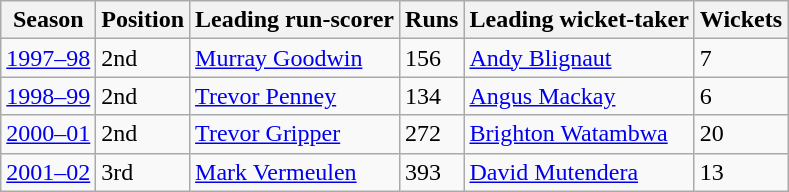<table class="wikitable sortable">
<tr>
<th>Season</th>
<th>Position</th>
<th>Leading run-scorer</th>
<th>Runs</th>
<th>Leading wicket-taker</th>
<th>Wickets</th>
</tr>
<tr>
<td><a href='#'>1997–98</a></td>
<td>2nd</td>
<td><a href='#'>Murray Goodwin</a></td>
<td>156</td>
<td><a href='#'>Andy Blignaut</a></td>
<td>7</td>
</tr>
<tr>
<td><a href='#'>1998–99</a></td>
<td>2nd</td>
<td><a href='#'>Trevor Penney</a></td>
<td>134</td>
<td><a href='#'>Angus Mackay</a></td>
<td>6</td>
</tr>
<tr>
<td><a href='#'>2000–01</a></td>
<td>2nd</td>
<td><a href='#'>Trevor Gripper</a></td>
<td>272</td>
<td><a href='#'>Brighton Watambwa</a></td>
<td>20</td>
</tr>
<tr>
<td><a href='#'>2001–02</a></td>
<td>3rd</td>
<td><a href='#'>Mark Vermeulen</a></td>
<td>393</td>
<td><a href='#'>David Mutendera</a></td>
<td>13</td>
</tr>
</table>
